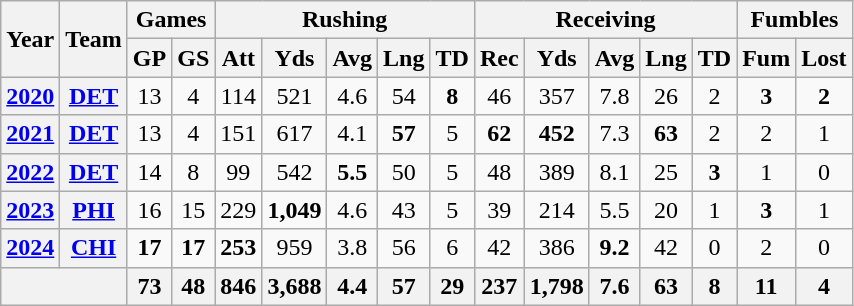<table class="wikitable" style="text-align:center;">
<tr>
<th rowspan="2">Year</th>
<th rowspan="2">Team</th>
<th colspan="2">Games</th>
<th colspan="5">Rushing</th>
<th colspan="5">Receiving</th>
<th colspan="2">Fumbles</th>
</tr>
<tr>
<th>GP</th>
<th>GS</th>
<th>Att</th>
<th>Yds</th>
<th>Avg</th>
<th>Lng</th>
<th>TD</th>
<th>Rec</th>
<th>Yds</th>
<th>Avg</th>
<th>Lng</th>
<th>TD</th>
<th>Fum</th>
<th>Lost</th>
</tr>
<tr>
<th><a href='#'>2020</a></th>
<th><a href='#'>DET</a></th>
<td>13</td>
<td>4</td>
<td>114</td>
<td>521</td>
<td>4.6</td>
<td>54</td>
<td><strong>8</strong></td>
<td>46</td>
<td>357</td>
<td>7.8</td>
<td>26</td>
<td>2</td>
<td><strong>3</strong></td>
<td><strong>2</strong></td>
</tr>
<tr>
<th><a href='#'>2021</a></th>
<th><a href='#'>DET</a></th>
<td>13</td>
<td>4</td>
<td>151</td>
<td>617</td>
<td>4.1</td>
<td><strong>57</strong></td>
<td>5</td>
<td><strong>62</strong></td>
<td><strong>452</strong></td>
<td>7.3</td>
<td><strong>63</strong></td>
<td>2</td>
<td>2</td>
<td>1</td>
</tr>
<tr>
<th><a href='#'>2022</a></th>
<th><a href='#'>DET</a></th>
<td>14</td>
<td>8</td>
<td>99</td>
<td>542</td>
<td><strong>5.5</strong></td>
<td>50</td>
<td>5</td>
<td>48</td>
<td>389</td>
<td>8.1</td>
<td>25</td>
<td><strong>3</strong></td>
<td>1</td>
<td>0</td>
</tr>
<tr>
<th><a href='#'>2023</a></th>
<th><a href='#'>PHI</a></th>
<td>16</td>
<td>15</td>
<td>229</td>
<td><strong>1,049</strong></td>
<td>4.6</td>
<td>43</td>
<td>5</td>
<td>39</td>
<td>214</td>
<td>5.5</td>
<td>20</td>
<td>1</td>
<td><strong>3</strong></td>
<td>1</td>
</tr>
<tr>
<th><a href='#'>2024</a></th>
<th><a href='#'>CHI</a></th>
<td><strong>17</strong></td>
<td><strong>17</strong></td>
<td><strong>253</strong></td>
<td>959</td>
<td>3.8</td>
<td>56</td>
<td>6</td>
<td>42</td>
<td>386</td>
<td><strong>9.2</strong></td>
<td>42</td>
<td>0</td>
<td>2</td>
<td>0</td>
</tr>
<tr>
<th colspan="2"></th>
<th>73</th>
<th>48</th>
<th>846</th>
<th>3,688</th>
<th>4.4</th>
<th>57</th>
<th>29</th>
<th>237</th>
<th>1,798</th>
<th>7.6</th>
<th>63</th>
<th>8</th>
<th>11</th>
<th>4</th>
</tr>
</table>
